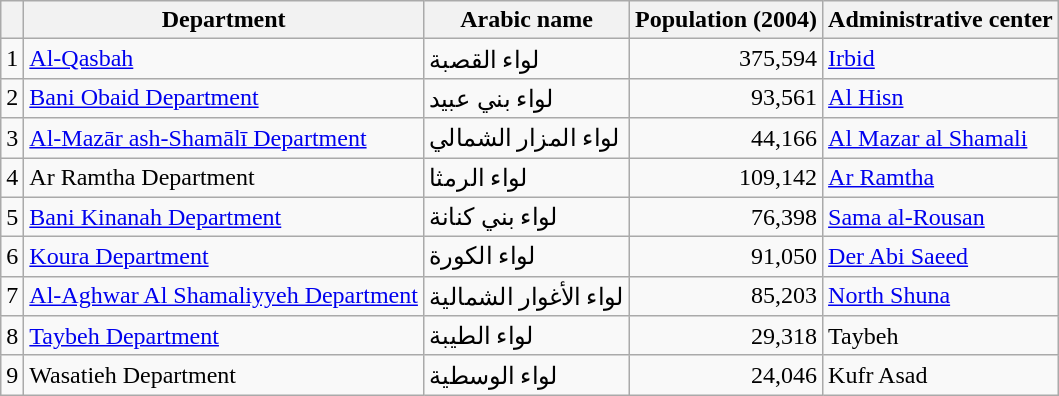<table class="wikitable">
<tr>
<th></th>
<th>Department</th>
<th>Arabic name</th>
<th>Population (2004)</th>
<th>Administrative center</th>
</tr>
<tr>
<td>1</td>
<td><a href='#'>Al-Qasbah</a></td>
<td>لواء القصبة</td>
<td align="right">375,594</td>
<td><a href='#'>Irbid</a></td>
</tr>
<tr>
<td>2</td>
<td><a href='#'>Bani Obaid Department</a></td>
<td>لواء بني عبيد</td>
<td align="right">93,561</td>
<td><a href='#'>Al Hisn</a></td>
</tr>
<tr>
<td>3</td>
<td><a href='#'>Al-Mazār ash-Shamālī Department</a></td>
<td>لواء المزار الشمالي</td>
<td align="right">44,166</td>
<td><a href='#'>Al Mazar al Shamali</a></td>
</tr>
<tr>
<td>4</td>
<td>Ar Ramtha Department</td>
<td>لواء الرمثا</td>
<td align="right">109,142</td>
<td><a href='#'>Ar Ramtha</a></td>
</tr>
<tr>
<td>5</td>
<td><a href='#'>Bani Kinanah Department</a></td>
<td>لواء بني كنانة</td>
<td align="right">76,398</td>
<td><a href='#'>Sama al-Rousan</a></td>
</tr>
<tr>
<td>6</td>
<td><a href='#'>Koura Department</a></td>
<td>لواء الكورة</td>
<td align="right">91,050</td>
<td><a href='#'>Der Abi Saeed</a></td>
</tr>
<tr>
<td>7</td>
<td><a href='#'>Al-Aghwar Al Shamaliyyeh Department</a></td>
<td>لواء الأغوار الشمالية</td>
<td align="right">85,203</td>
<td><a href='#'>North Shuna</a></td>
</tr>
<tr>
<td>8</td>
<td><a href='#'>Taybeh Department</a></td>
<td>لواء الطيبة</td>
<td align="right">29,318</td>
<td>Taybeh</td>
</tr>
<tr>
<td>9</td>
<td>Wasatieh Department</td>
<td>لواء الوسطية</td>
<td align="right">24,046</td>
<td>Kufr Asad</td>
</tr>
</table>
